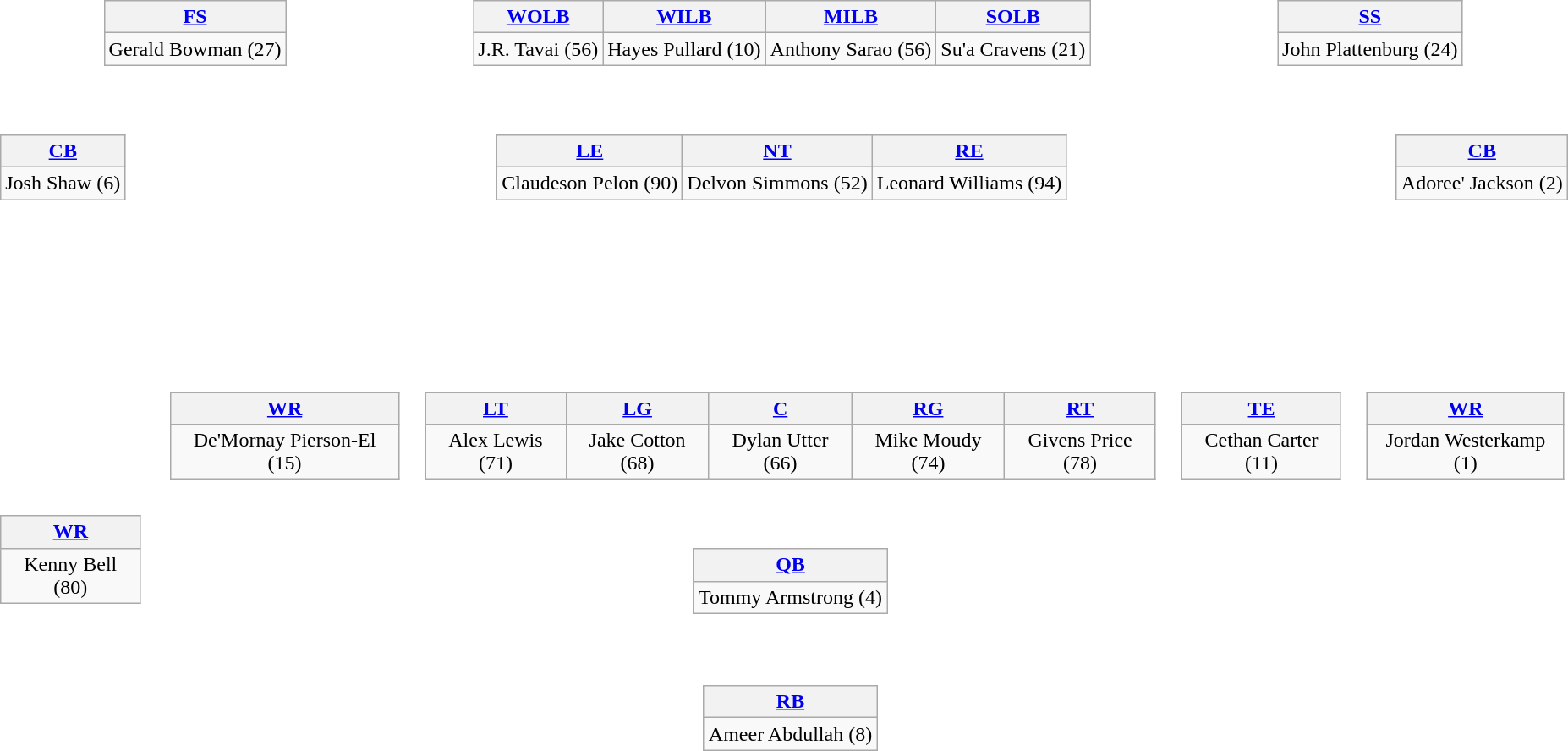<table>
<tr>
<td align="center"><br><table style="width:100%">
<tr>
<td align="right"><br><table class="wikitable" style="text-align:center">
<tr>
<th><a href='#'>FS</a></th>
</tr>
<tr>
<td>Gerald Bowman (27)</td>
</tr>
</table>
</td>
<td align="center"><br><table class="wikitable" style="text-align:center">
<tr>
<th><a href='#'>WOLB</a></th>
<th><a href='#'>WILB</a></th>
<th><a href='#'>MILB</a></th>
<th><a href='#'>SOLB</a></th>
</tr>
<tr>
<td>J.R. Tavai (56)</td>
<td>Hayes Pullard (10)</td>
<td>Anthony Sarao (56)</td>
<td>Su'a Cravens (21)</td>
</tr>
</table>
</td>
<td align="left"><br><table class="wikitable" style="text-align:center">
<tr>
<th><a href='#'>SS</a></th>
</tr>
<tr>
<td>John Plattenburg (24)</td>
</tr>
</table>
</td>
</tr>
<tr>
<td align="left"><br><table class="wikitable" style="text-align:center">
<tr>
<th><a href='#'>CB</a></th>
</tr>
<tr>
<td>Josh Shaw (6)</td>
</tr>
</table>
</td>
<td align="center"><br><table class="wikitable" style="text-align:center">
<tr>
<th><a href='#'>LE</a></th>
<th><a href='#'>NT</a></th>
<th><a href='#'>RE</a></th>
</tr>
<tr>
<td>Claudeson Pelon (90)</td>
<td>Delvon Simmons (52)</td>
<td>Leonard Williams (94)</td>
</tr>
</table>
</td>
<td align="right"><br><table class="wikitable" style="text-align:center">
<tr>
<th><a href='#'>CB</a></th>
</tr>
<tr>
<td>Adoree' Jackson (2)</td>
</tr>
</table>
</td>
</tr>
</table>
</td>
</tr>
<tr>
<td style="height:3em"></td>
</tr>
<tr>
<td align="center"><br><table style="width:100%">
<tr>
<td align="left"><br><table class="wikitable" style="text-align:center">
<tr>
<th><a href='#'>WR</a></th>
</tr>
<tr>
<td>Kenny Bell (80)</td>
</tr>
</table>
</td>
<td><br><table style="width:100%">
<tr>
<td align="left"><br><table class="wikitable" style="text-align:center">
<tr>
<th><a href='#'>WR</a></th>
</tr>
<tr>
<td>De'Mornay Pierson-El (15)</td>
</tr>
</table>
</td>
<td><br><table class="wikitable" style="text-align:center">
<tr>
<th><a href='#'>LT</a></th>
<th><a href='#'>LG</a></th>
<th><a href='#'>C</a></th>
<th><a href='#'>RG</a></th>
<th><a href='#'>RT</a></th>
</tr>
<tr>
<td>Alex Lewis (71)</td>
<td>Jake Cotton (68)</td>
<td>Dylan Utter (66)</td>
<td>Mike Moudy (74)</td>
<td>Givens Price (78)</td>
</tr>
</table>
</td>
<td><br><table class="wikitable" style="text-align:center">
<tr>
<th><a href='#'>TE</a></th>
</tr>
<tr>
<td>Cethan Carter (11)</td>
</tr>
</table>
</td>
<td align="right"><br><table class="wikitable" style="text-align:center">
<tr>
<th><a href='#'>WR</a></th>
</tr>
<tr>
<td>Jordan Westerkamp (1)</td>
</tr>
</table>
</td>
</tr>
<tr>
<td></td>
<td align="center"><br><table class="wikitable" style="text-align:center">
<tr>
<th><a href='#'>QB</a></th>
</tr>
<tr>
<td>Tommy Armstrong (4)</td>
</tr>
</table>
</td>
</tr>
<tr>
</tr>
<tr>
<td></td>
<td align="center"><br><table class="wikitable" style="text-align:center">
<tr>
<th><a href='#'>RB</a></th>
</tr>
<tr>
<td>Ameer Abdullah (8)</td>
</tr>
</table>
</td>
</tr>
</table>
</td>
</tr>
</table>
</td>
</tr>
</table>
